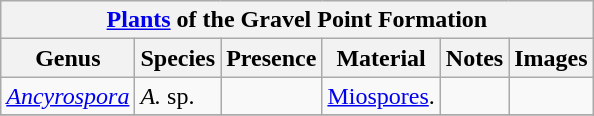<table class="wikitable" align="center">
<tr>
<th colspan="6" align="center"><strong><a href='#'>Plants</a> of the Gravel Point Formation</strong></th>
</tr>
<tr>
<th>Genus</th>
<th>Species</th>
<th>Presence</th>
<th><strong>Material</strong></th>
<th>Notes</th>
<th>Images</th>
</tr>
<tr>
<td><em><a href='#'>Ancyrospora</a></em></td>
<td><em>A.</em> sp.</td>
<td></td>
<td><a href='#'>Miospores</a>.</td>
<td></td>
<td></td>
</tr>
<tr>
</tr>
</table>
